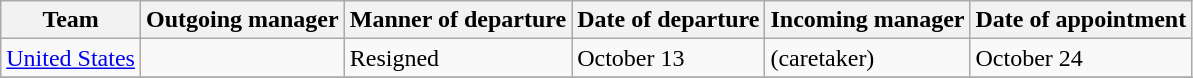<table class="wikitable sortable">
<tr>
<th>Team</th>
<th>Outgoing manager</th>
<th>Manner of departure</th>
<th>Date of departure</th>
<th>Incoming manager</th>
<th>Date of appointment</th>
</tr>
<tr>
<td><a href='#'>United States</a></td>
<td> </td>
<td>Resigned</td>
<td>October 13</td>
<td>  (caretaker)</td>
<td>October 24</td>
</tr>
<tr>
</tr>
</table>
